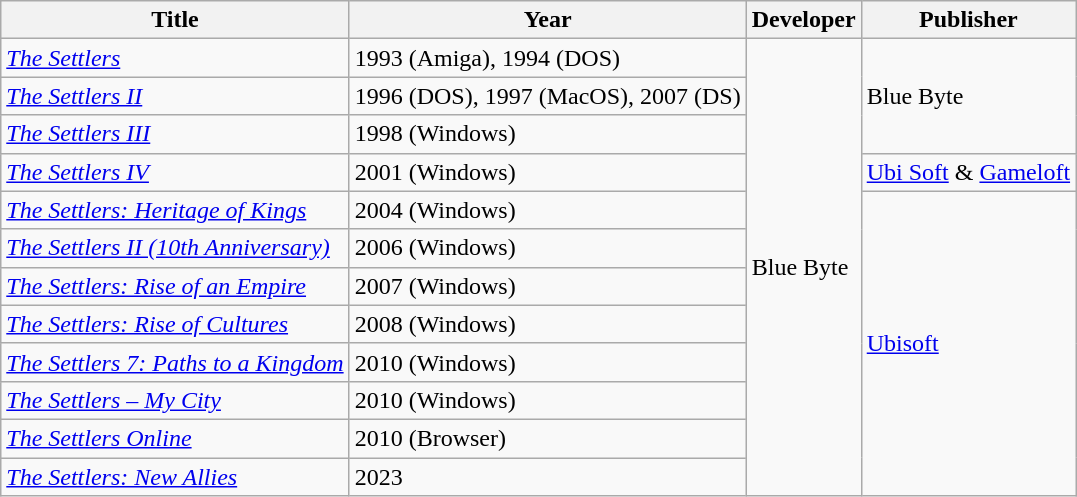<table class="wikitable sortable">
<tr>
<th>Title</th>
<th>Year</th>
<th>Developer</th>
<th>Publisher</th>
</tr>
<tr>
<td><em><a href='#'>The Settlers</a></em></td>
<td>1993 (Amiga), 1994 (DOS)</td>
<td rowspan="12">Blue Byte</td>
<td rowspan="3">Blue Byte</td>
</tr>
<tr>
<td><em><a href='#'>The Settlers II</a></em></td>
<td>1996 (DOS), 1997 (MacOS), 2007 (DS)</td>
</tr>
<tr>
<td><em><a href='#'>The Settlers III</a></em></td>
<td>1998 (Windows)</td>
</tr>
<tr>
<td><em><a href='#'>The Settlers IV</a></em></td>
<td>2001 (Windows)</td>
<td><a href='#'>Ubi Soft</a> & <a href='#'>Gameloft</a></td>
</tr>
<tr>
<td><em><a href='#'>The Settlers: Heritage of Kings</a></em></td>
<td>2004 (Windows)</td>
<td rowspan="8"><a href='#'>Ubisoft</a></td>
</tr>
<tr>
<td><em><a href='#'>The Settlers II (10th Anniversary)</a></em></td>
<td>2006 (Windows)</td>
</tr>
<tr>
<td><em><a href='#'>The Settlers: Rise of an Empire</a></em></td>
<td>2007 (Windows)</td>
</tr>
<tr>
<td><em><a href='#'>The Settlers: Rise of Cultures</a></em></td>
<td>2008 (Windows)</td>
</tr>
<tr>
<td><em><a href='#'>The Settlers 7: Paths to a Kingdom</a></em></td>
<td>2010 (Windows)</td>
</tr>
<tr>
<td><em><a href='#'>The Settlers – My City</a></em></td>
<td>2010 (Windows)</td>
</tr>
<tr>
<td><em><a href='#'>The Settlers Online</a></em></td>
<td>2010 (Browser)</td>
</tr>
<tr>
<td><em><a href='#'>The Settlers: New Allies</a></em></td>
<td>2023</td>
</tr>
</table>
